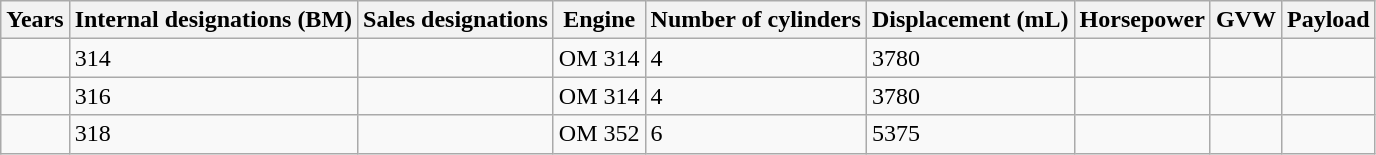<table class="wikitable sortable" style="text-align: left;">
<tr>
<th>Years</th>
<th>Internal designations (BM)</th>
<th>Sales designations</th>
<th>Engine</th>
<th>Number of cylinders</th>
<th>Displacement (mL)</th>
<th>Horsepower</th>
<th>GVW</th>
<th>Payload</th>
</tr>
<tr>
<td></td>
<td>314</td>
<td></td>
<td>OM 314</td>
<td>4</td>
<td>3780</td>
<td></td>
<td></td>
<td></td>
</tr>
<tr>
<td></td>
<td>316</td>
<td></td>
<td>OM 314</td>
<td>4</td>
<td>3780</td>
<td></td>
<td></td>
<td></td>
</tr>
<tr>
<td></td>
<td>318</td>
<td></td>
<td>OM 352</td>
<td>6</td>
<td>5375</td>
<td></td>
<td></td>
<td></td>
</tr>
</table>
